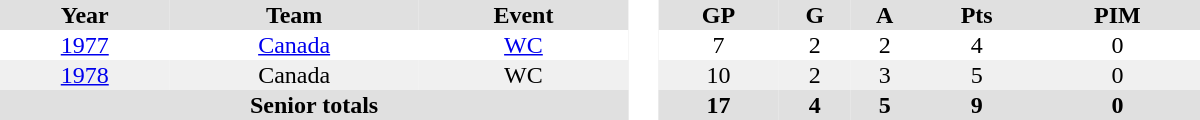<table border="0" cellpadding="1" cellspacing="0" style="text-align:center; width:50em">
<tr ALIGN="center" bgcolor="#e0e0e0">
<th>Year</th>
<th>Team</th>
<th>Event</th>
<th rowspan="99" bgcolor="#ffffff"> </th>
<th>GP</th>
<th>G</th>
<th>A</th>
<th>Pts</th>
<th>PIM</th>
</tr>
<tr>
<td><a href='#'>1977</a></td>
<td><a href='#'>Canada</a></td>
<td><a href='#'>WC</a></td>
<td>7</td>
<td>2</td>
<td>2</td>
<td>4</td>
<td>0</td>
</tr>
<tr bgcolor="#f0f0f0">
<td><a href='#'>1978</a></td>
<td>Canada</td>
<td>WC</td>
<td>10</td>
<td>2</td>
<td>3</td>
<td>5</td>
<td>0</td>
</tr>
<tr style="background:#e0e0e0;">
<th colspan="3">Senior totals</th>
<th>17</th>
<th>4</th>
<th>5</th>
<th>9</th>
<th>0</th>
</tr>
</table>
